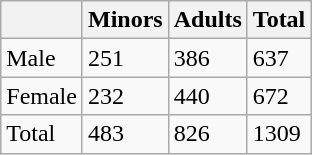<table class="wikitable">
<tr>
<th></th>
<th>Minors</th>
<th>Adults</th>
<th>Total</th>
</tr>
<tr>
<td>Male</td>
<td>251</td>
<td>386</td>
<td>637</td>
</tr>
<tr>
<td>Female</td>
<td>232</td>
<td>440</td>
<td>672</td>
</tr>
<tr>
<td>Total</td>
<td>483</td>
<td>826</td>
<td>1309</td>
</tr>
</table>
